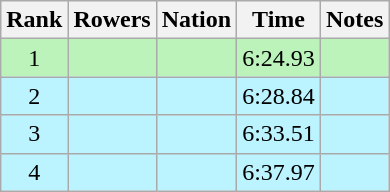<table class="wikitable sortable" style="text-align:center">
<tr>
<th>Rank</th>
<th>Rowers</th>
<th>Nation</th>
<th>Time</th>
<th>Notes</th>
</tr>
<tr bgcolor=bbf3bb>
<td>1</td>
<td align=left data-sort-value="Antonie, Peter"></td>
<td align=left></td>
<td>6:24.93</td>
<td></td>
</tr>
<tr bgcolor=bbf3ff>
<td>2</td>
<td align=left data-sort-value="Dickison, Don"></td>
<td align=left></td>
<td>6:28.84</td>
<td></td>
</tr>
<tr bgcolor=bbf3ff>
<td>3</td>
<td align=left data-sort-value="Krzepiński, Andrzej"></td>
<td align=left></td>
<td>6:33.51</td>
<td></td>
</tr>
<tr bgcolor=bbf3ff>
<td>4</td>
<td align=left data-sort-value="Shaposhnykov, Leonid"></td>
<td align=left></td>
<td>6:37.97</td>
<td></td>
</tr>
</table>
